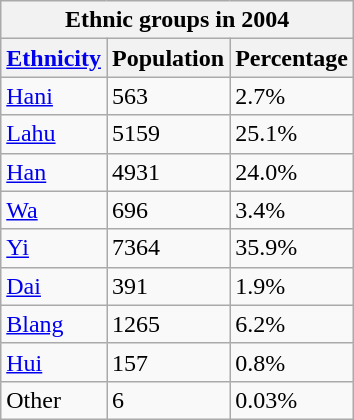<table class="wikitable">
<tr>
<th style="text-align:center;" colspan="3">Ethnic groups in 2004</th>
</tr>
<tr>
<th><a href='#'>Ethnicity</a></th>
<th>Population</th>
<th>Percentage</th>
</tr>
<tr>
<td><a href='#'>Hani</a></td>
<td>563</td>
<td>2.7%</td>
</tr>
<tr>
<td><a href='#'>Lahu</a></td>
<td>5159</td>
<td>25.1%</td>
</tr>
<tr>
<td><a href='#'>Han</a></td>
<td>4931</td>
<td>24.0%</td>
</tr>
<tr>
<td><a href='#'>Wa</a></td>
<td>696</td>
<td>3.4%</td>
</tr>
<tr>
<td><a href='#'>Yi</a></td>
<td>7364</td>
<td>35.9%</td>
</tr>
<tr>
<td><a href='#'>Dai</a></td>
<td>391</td>
<td>1.9%</td>
</tr>
<tr>
<td><a href='#'>Blang</a></td>
<td>1265</td>
<td>6.2%</td>
</tr>
<tr>
<td><a href='#'>Hui</a></td>
<td>157</td>
<td>0.8%</td>
</tr>
<tr>
<td>Other</td>
<td>6</td>
<td>0.03%</td>
</tr>
</table>
